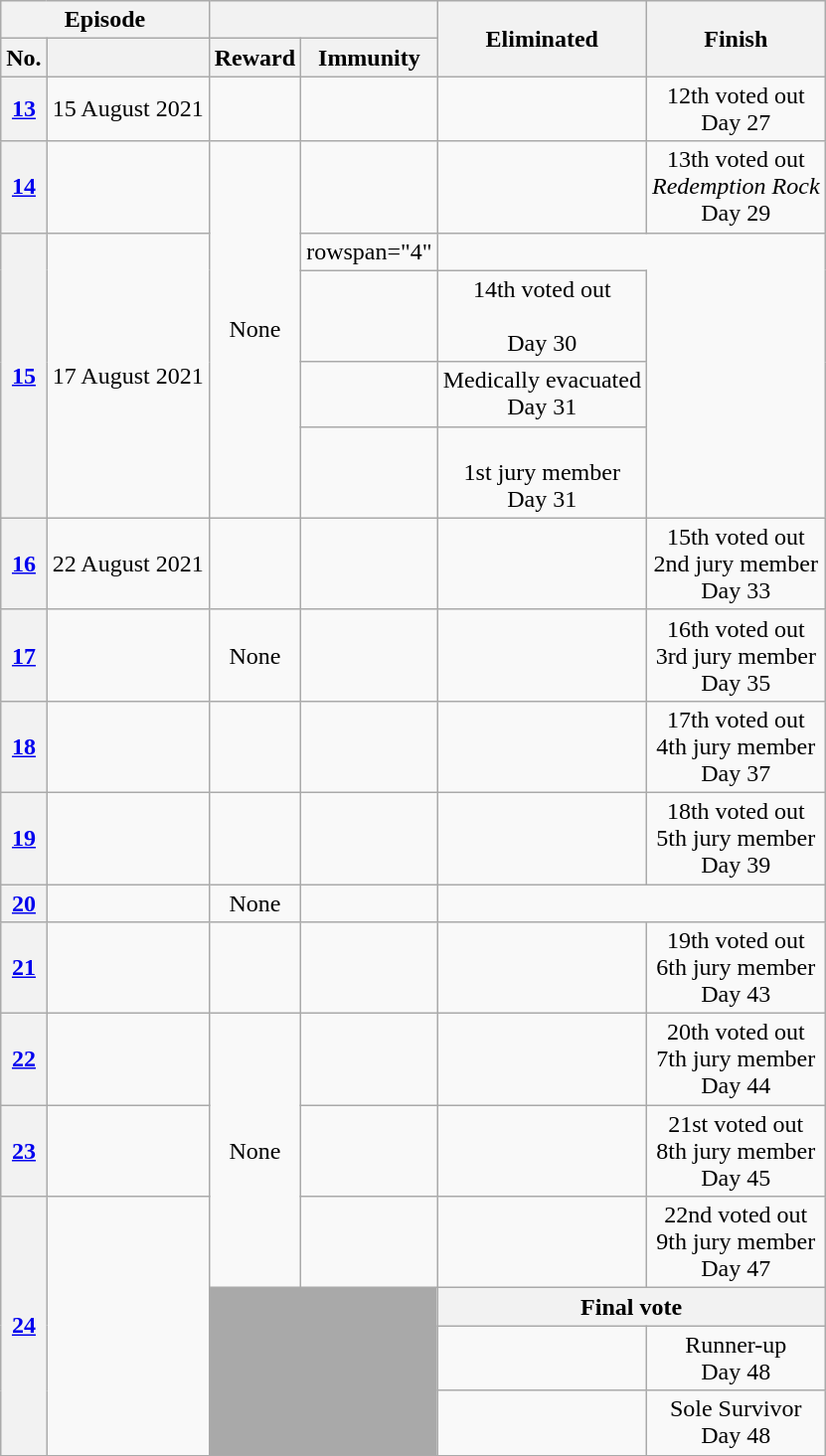<table class="wikitable nowrap" style="text-align:center; font-size:100%">
<tr>
<th colspan="2"><strong>Episode</strong></th>
<th colspan="2"></th>
<th rowspan="2"><strong>Eliminated</strong></th>
<th rowspan="2"><strong>Finish</strong></th>
</tr>
<tr>
<th>No.</th>
<th></th>
<th>Reward</th>
<th>Immunity</th>
</tr>
<tr>
<th><a href='#'>13</a></th>
<td>15 August 2021</td>
<td><br></td>
<td></td>
<td></td>
<td>12th voted out<br>Day 27</td>
</tr>
<tr>
<th><a href='#'>14</a></th>
<td></td>
<td rowspan="5">None</td>
<td></td>
<td></td>
<td>13th voted out<br><em>Redemption Rock</em><br>Day 29</td>
</tr>
<tr>
<th rowspan="4"><a href='#'>15</a></th>
<td rowspan="4">17 August 2021</td>
<td>rowspan="4" </td>
</tr>
<tr>
<td></td>
<td>14th voted out<br><br>Day 30</td>
</tr>
<tr>
<td></td>
<td>Medically evacuated<br>Day 31</td>
</tr>
<tr>
<td></td>
<td><br>1st jury member<br>Day 31</td>
</tr>
<tr>
<th><a href='#'>16</a></th>
<td>22 August 2021</td>
<td></td>
<td></td>
<td></td>
<td>15th voted out<br>2nd jury member<br>Day 33</td>
</tr>
<tr>
<th><a href='#'>17</a></th>
<td></td>
<td>None</td>
<td></td>
<td></td>
<td>16th voted out<br>3rd jury member<br>Day 35</td>
</tr>
<tr>
<th><a href='#'>18</a></th>
<td></td>
<td></td>
<td></td>
<td></td>
<td>17th voted out<br>4th jury member<br>Day 37</td>
</tr>
<tr>
<th><a href='#'>19</a></th>
<td></td>
<td></td>
<td></td>
<td></td>
<td>18th voted out<br>5th jury member<br>Day 39</td>
</tr>
<tr>
<th><a href='#'>20</a></th>
<td></td>
<td>None</td>
<td></td>
<td colspan="2"><small><em><br></em></small></td>
</tr>
<tr>
<th><a href='#'>21</a></th>
<td></td>
<td></td>
<td></td>
<td></td>
<td>19th voted out<br>6th jury member<br>Day 43</td>
</tr>
<tr>
<th><a href='#'>22</a></th>
<td></td>
<td rowspan=3>None</td>
<td></td>
<td></td>
<td>20th voted out<br>7th jury member<br>Day 44</td>
</tr>
<tr>
<th><a href='#'>23</a></th>
<td></td>
<td></td>
<td></td>
<td>21st voted out<br>8th jury member<br>Day 45</td>
</tr>
<tr>
<th rowspan="4"><a href='#'>24</a></th>
<td rowspan="4"></td>
<td></td>
<td></td>
<td>22nd voted out<br>9th jury member<br>Day 47</td>
</tr>
<tr>
<td rowspan="3" colspan="2" bgcolor="darkgray"></td>
<th colspan="2">Final vote</th>
</tr>
<tr>
<td></td>
<td>Runner-up<br>Day 48</td>
</tr>
<tr>
<td></td>
<td>Sole Survivor<br>Day 48</td>
</tr>
<tr>
</tr>
</table>
